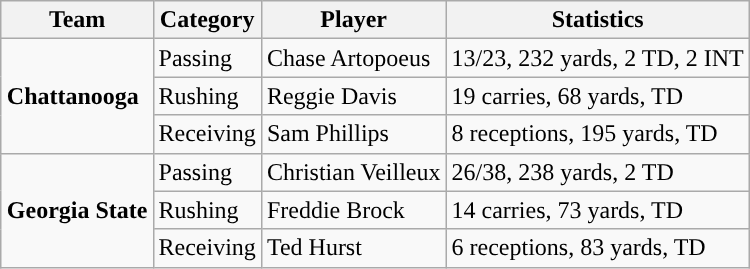<table class="wikitable" style="float: right;">
<tr>
<th>Team</th>
<th>Category</th>
<th>Player</th>
<th>Statistics</th>
</tr>
<tr>
<td rowspan=3><strong>Chattanooga</strong></td>
<td>Passing</td>
<td>Chase Artopoeus</td>
<td>13/23, 232 yards, 2 TD, 2 INT</td>
</tr>
<tr>
<td>Rushing</td>
<td>Reggie Davis</td>
<td>19 carries, 68 yards, TD</td>
</tr>
<tr>
<td>Receiving</td>
<td>Sam Phillips</td>
<td>8 receptions, 195 yards, TD</td>
</tr>
<tr>
<td rowspan=3><strong>Georgia State</strong></td>
<td>Passing</td>
<td>Christian Veilleux</td>
<td>26/38, 238 yards, 2 TD</td>
</tr>
<tr>
<td>Rushing</td>
<td>Freddie Brock</td>
<td>14 carries, 73 yards, TD</td>
</tr>
<tr>
<td>Receiving</td>
<td>Ted Hurst</td>
<td>6 receptions, 83 yards, TD</td>
</tr>
</table>
